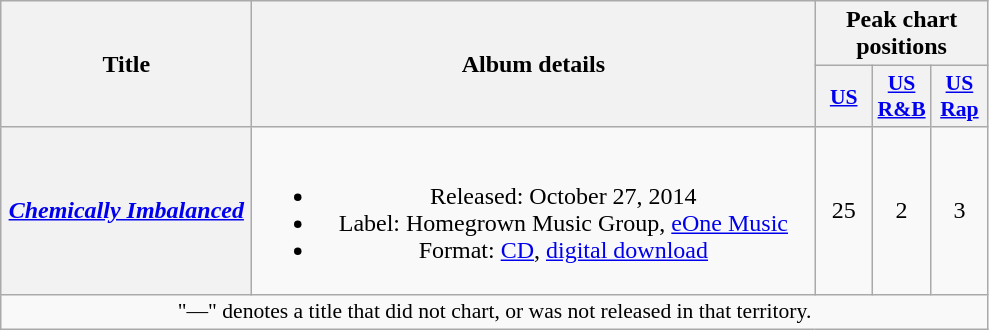<table class="wikitable plainrowheaders" style="text-align:center;">
<tr>
<th scope="col" rowspan="2" style="width:10em;">Title</th>
<th scope="col" rowspan="2" style="width:23em;">Album details</th>
<th scope="col" colspan="4">Peak chart positions</th>
</tr>
<tr>
<th scope="col" style="width:2.2em;font-size:90%;"><a href='#'>US</a></th>
<th scope="col" style="width:2.2em;font-size:90%;"><a href='#'>US R&B</a></th>
<th scope="col" style="width:2.2em;font-size:90%;"><a href='#'>US Rap</a></th>
</tr>
<tr>
<th scope="row"><em><a href='#'>Chemically Imbalanced</a></em></th>
<td><br><ul><li>Released: October 27, 2014</li><li>Label: Homegrown Music Group, <a href='#'>eOne Music</a></li><li>Format: <a href='#'>CD</a>, <a href='#'>digital download</a></li></ul></td>
<td>25</td>
<td>2</td>
<td>3</td>
</tr>
<tr>
<td colspan="14" style="font-size:90%">"—" denotes a title that did not chart, or was not released in that territory.</td>
</tr>
</table>
